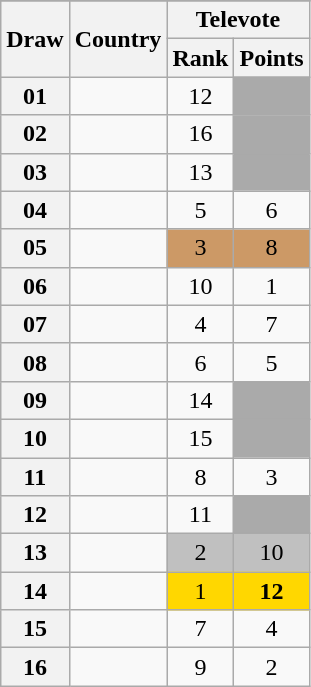<table class="sortable wikitable collapsible plainrowheaders" style="text-align:center;">
<tr>
</tr>
<tr>
<th scope="col" rowspan="2">Draw</th>
<th scope="col" rowspan="2">Country</th>
<th scope="col" colspan="2">Televote</th>
</tr>
<tr>
<th scope="col">Rank</th>
<th scope="col" class="unsortable">Points</th>
</tr>
<tr>
<th scope="row" style="text-align:center;">01</th>
<td style="text-align:left;"></td>
<td>12</td>
<td style="background:#AAAAAA;"></td>
</tr>
<tr>
<th scope="row" style="text-align:center;">02</th>
<td style="text-align:left;"></td>
<td>16</td>
<td style="background:#AAAAAA;"></td>
</tr>
<tr>
<th scope="row" style="text-align:center;">03</th>
<td style="text-align:left;"></td>
<td>13</td>
<td style="background:#AAAAAA;"></td>
</tr>
<tr>
<th scope="row" style="text-align:center;">04</th>
<td style="text-align:left;"></td>
<td>5</td>
<td>6</td>
</tr>
<tr>
<th scope="row" style="text-align:center;">05</th>
<td style="text-align:left;"></td>
<td style="background:#CC9966;">3</td>
<td style="background:#CC9966;">8</td>
</tr>
<tr>
<th scope="row" style="text-align:center;">06</th>
<td style="text-align:left;"></td>
<td>10</td>
<td>1</td>
</tr>
<tr>
<th scope="row" style="text-align:center;">07</th>
<td style="text-align:left;"></td>
<td>4</td>
<td>7</td>
</tr>
<tr>
<th scope="row" style="text-align:center;">08</th>
<td style="text-align:left;"></td>
<td>6</td>
<td>5</td>
</tr>
<tr>
<th scope="row" style="text-align:center;">09</th>
<td style="text-align:left;"></td>
<td>14</td>
<td style="background:#AAAAAA;"></td>
</tr>
<tr>
<th scope="row" style="text-align:center;">10</th>
<td style="text-align:left;"></td>
<td>15</td>
<td style="background:#AAAAAA;"></td>
</tr>
<tr>
<th scope="row" style="text-align:center;">11</th>
<td style="text-align:left;"></td>
<td>8</td>
<td>3</td>
</tr>
<tr>
<th scope="row" style="text-align:center;">12</th>
<td style="text-align:left;"></td>
<td>11</td>
<td style="background:#AAAAAA;"></td>
</tr>
<tr>
<th scope="row" style="text-align:center;">13</th>
<td style="text-align:left;"></td>
<td style="background:silver;">2</td>
<td style="background:silver;">10</td>
</tr>
<tr>
<th scope="row" style="text-align:center;">14</th>
<td style="text-align:left;"></td>
<td style="background:gold;">1</td>
<td style="background:gold;"><strong>12</strong></td>
</tr>
<tr>
<th scope="row" style="text-align:center;">15</th>
<td style="text-align:left;"></td>
<td>7</td>
<td>4</td>
</tr>
<tr>
<th scope="row" style="text-align:center;">16</th>
<td style="text-align:left;"></td>
<td>9</td>
<td>2</td>
</tr>
</table>
